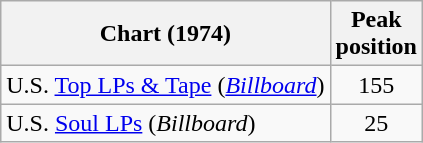<table class="wikitable sortable plainrowheaders">
<tr>
<th>Chart (1974)</th>
<th>Peak<br>position</th>
</tr>
<tr>
<td>U.S. <a href='#'>Top LPs & Tape</a> (<em><a href='#'>Billboard</a></em>)</td>
<td align="center">155</td>
</tr>
<tr>
<td>U.S. <a href='#'>Soul LPs</a> (<em>Billboard</em>)</td>
<td align="center">25</td>
</tr>
</table>
